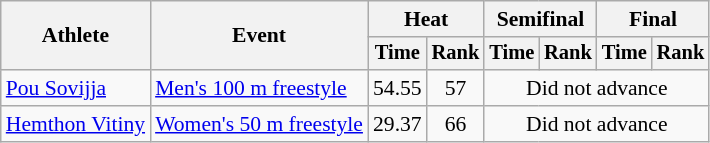<table class=wikitable style="font-size:90%">
<tr>
<th rowspan="2">Athlete</th>
<th rowspan="2">Event</th>
<th colspan="2">Heat</th>
<th colspan="2">Semifinal</th>
<th colspan="2">Final</th>
</tr>
<tr style="font-size:95%">
<th>Time</th>
<th>Rank</th>
<th>Time</th>
<th>Rank</th>
<th>Time</th>
<th>Rank</th>
</tr>
<tr align=center>
<td align=left><a href='#'>Pou Sovijja</a></td>
<td align=left><a href='#'>Men's 100 m freestyle</a></td>
<td>54.55</td>
<td>57</td>
<td colspan=4>Did not advance</td>
</tr>
<tr align=center>
<td align=left><a href='#'>Hemthon Vitiny</a></td>
<td align=left><a href='#'>Women's 50 m freestyle</a></td>
<td>29.37</td>
<td>66</td>
<td colspan=4>Did not advance</td>
</tr>
</table>
